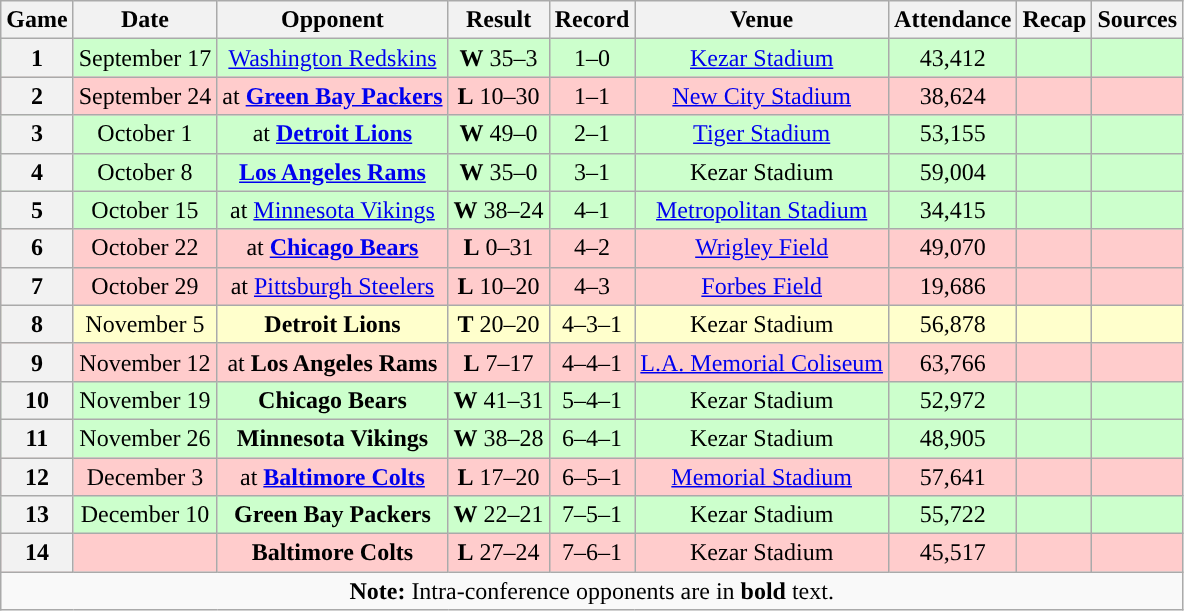<table class="wikitable" style="text-align:center">
<tr>
<th>Game</th>
<th>Date</th>
<th>Opponent</th>
<th>Result</th>
<th>Record</th>
<th>Venue</th>
<th>Attendance</th>
<th>Recap</th>
<th>Sources</th>
</tr>
<tr style="background:#cfc">
<th>1</th>
<td>September 17</td>
<td><a href='#'>Washington Redskins</a></td>
<td><strong>W</strong> 35–3</td>
<td>1–0</td>
<td><a href='#'>Kezar Stadium</a></td>
<td>43,412</td>
<td></td>
<td></td>
</tr>
<tr style="background:#fcc">
<th>2</th>
<td>September 24</td>
<td>at <strong><a href='#'>Green Bay Packers</a></strong></td>
<td><strong>L</strong> 10–30</td>
<td>1–1</td>
<td><a href='#'>New City Stadium</a></td>
<td>38,624</td>
<td></td>
<td></td>
</tr>
<tr style="background:#cfc">
<th>3</th>
<td>October 1</td>
<td>at <strong><a href='#'>Detroit Lions</a></strong></td>
<td><strong>W</strong> 49–0</td>
<td>2–1</td>
<td><a href='#'>Tiger Stadium</a></td>
<td>53,155</td>
<td></td>
<td></td>
</tr>
<tr style="background:#cfc">
<th>4</th>
<td>October 8</td>
<td><strong><a href='#'>Los Angeles Rams</a></strong></td>
<td><strong>W</strong> 35–0</td>
<td>3–1</td>
<td>Kezar Stadium</td>
<td>59,004</td>
<td></td>
<td></td>
</tr>
<tr style="background:#cfc">
<th>5</th>
<td>October 15</td>
<td>at <a href='#'>Minnesota Vikings</a></td>
<td><strong>W</strong> 38–24</td>
<td>4–1</td>
<td><a href='#'>Metropolitan Stadium</a></td>
<td>34,415</td>
<td></td>
<td></td>
</tr>
<tr style="background:#fcc">
<th>6</th>
<td>October 22</td>
<td>at <strong><a href='#'>Chicago Bears</a></strong></td>
<td><strong>L</strong> 0–31</td>
<td>4–2</td>
<td><a href='#'>Wrigley Field</a></td>
<td>49,070</td>
<td></td>
<td></td>
</tr>
<tr style="background:#fcc">
<th>7</th>
<td>October 29</td>
<td>at <a href='#'>Pittsburgh Steelers</a></td>
<td><strong>L</strong> 10–20</td>
<td>4–3</td>
<td><a href='#'>Forbes Field</a></td>
<td>19,686</td>
<td></td>
<td></td>
</tr>
<tr style="background:#ffc">
<th>8</th>
<td>November 5</td>
<td><strong>Detroit Lions</strong></td>
<td><strong>T</strong> 20–20</td>
<td>4–3–1</td>
<td>Kezar Stadium</td>
<td>56,878</td>
<td></td>
<td></td>
</tr>
<tr style="background:#fcc">
<th>9</th>
<td>November 12</td>
<td>at <strong>Los Angeles Rams</strong></td>
<td><strong>L</strong> 7–17</td>
<td>4–4–1</td>
<td><a href='#'>L.A. Memorial Coliseum</a></td>
<td>63,766</td>
<td></td>
<td></td>
</tr>
<tr style="background:#cfc">
<th>10</th>
<td>November 19</td>
<td><strong>Chicago Bears</strong></td>
<td><strong>W</strong> 41–31</td>
<td>5–4–1</td>
<td>Kezar Stadium</td>
<td>52,972</td>
<td></td>
<td></td>
</tr>
<tr style="background:#cfc">
<th>11</th>
<td>November 26</td>
<td><strong>Minnesota Vikings</strong></td>
<td><strong>W</strong> 38–28</td>
<td>6–4–1</td>
<td>Kezar Stadium</td>
<td>48,905</td>
<td></td>
<td></td>
</tr>
<tr style="background:#fcc">
<th>12</th>
<td>December 3</td>
<td>at <strong><a href='#'>Baltimore Colts</a></strong></td>
<td><strong>L</strong> 17–20</td>
<td>6–5–1</td>
<td><a href='#'>Memorial Stadium</a></td>
<td>57,641</td>
<td></td>
<td></td>
</tr>
<tr style="background:#cfc">
<th>13</th>
<td>December 10</td>
<td><strong>Green Bay Packers</strong></td>
<td><strong>W</strong> 22–21</td>
<td>7–5–1</td>
<td>Kezar Stadium</td>
<td>55,722</td>
<td></td>
<td></td>
</tr>
<tr style="background:#fcc">
<th>14</th>
<td></td>
<td><strong>Baltimore Colts</strong></td>
<td><strong>L</strong> 27–24</td>
<td>7–6–1</td>
<td>Kezar Stadium</td>
<td>45,517</td>
<td></td>
<td></td>
</tr>
<tr>
<td colspan="10"><strong>Note:</strong> Intra-conference opponents are in <strong>bold</strong> text.</td>
</tr>
</table>
